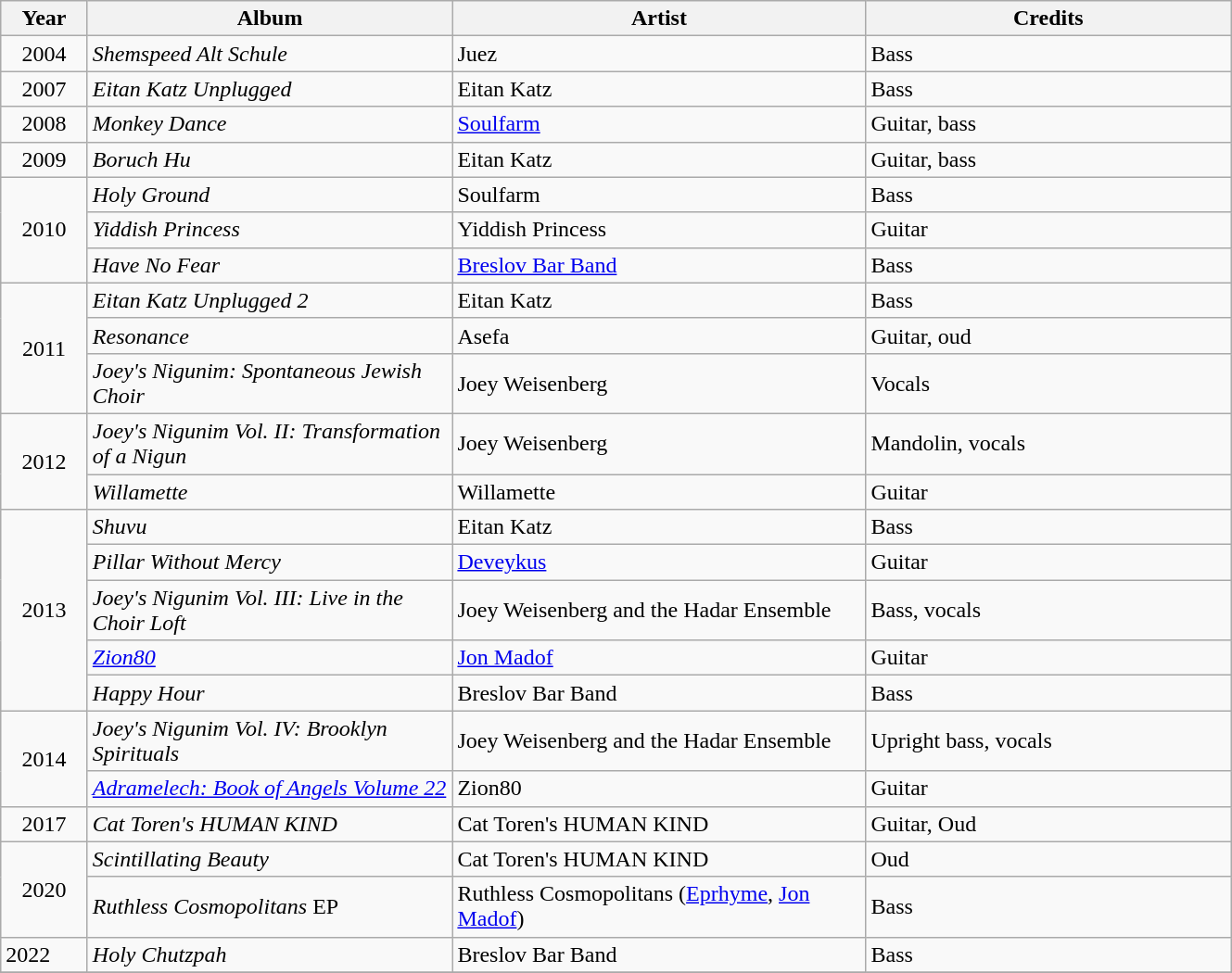<table class="wikitable">
<tr>
<th style="width:55px;">Year</th>
<th style="width:255px;">Album</th>
<th style="width:290px;">Artist</th>
<th style="width:255px;">Credits</th>
</tr>
<tr>
<td rowspan=1 style="text-align:center;">2004</td>
<td><em>Shemspeed Alt Schule</em></td>
<td>Juez</td>
<td>Bass</td>
</tr>
<tr>
<td rowspan=1 style="text-align:center;">2007</td>
<td><em>Eitan Katz Unplugged</em></td>
<td>Eitan Katz</td>
<td>Bass</td>
</tr>
<tr>
<td rowspan=1 style="text-align:center;">2008</td>
<td><em>Monkey Dance</em></td>
<td><a href='#'>Soulfarm</a></td>
<td>Guitar, bass</td>
</tr>
<tr>
<td rowspan=1 style="text-align:center;">2009</td>
<td><em>Boruch Hu</em></td>
<td>Eitan Katz</td>
<td>Guitar, bass</td>
</tr>
<tr>
<td rowspan="3" style="text-align:center;">2010</td>
<td><em>Holy Ground</em></td>
<td>Soulfarm</td>
<td>Bass</td>
</tr>
<tr>
<td><em>Yiddish Princess</em></td>
<td>Yiddish Princess</td>
<td>Guitar</td>
</tr>
<tr>
<td><em>Have No Fear</em></td>
<td><a href='#'>Breslov Bar Band</a></td>
<td>Bass</td>
</tr>
<tr>
<td rowspan=3 style="text-align:center;">2011</td>
<td><em>Eitan Katz Unplugged 2</em></td>
<td>Eitan Katz</td>
<td>Bass</td>
</tr>
<tr>
<td><em>Resonance</em></td>
<td>Asefa</td>
<td>Guitar, oud</td>
</tr>
<tr>
<td><em>Joey's Nigunim: Spontaneous Jewish Choir</em></td>
<td>Joey Weisenberg</td>
<td>Vocals</td>
</tr>
<tr>
<td rowspan=2 style="text-align:center;">2012</td>
<td><em>Joey's Nigunim Vol. II: Transformation of a Nigun</em></td>
<td>Joey Weisenberg</td>
<td>Mandolin, vocals</td>
</tr>
<tr>
<td><em>Willamette</em></td>
<td>Willamette</td>
<td>Guitar</td>
</tr>
<tr>
<td rowspan="5" style="text-align:center;">2013</td>
<td><em>Shuvu</em></td>
<td>Eitan Katz</td>
<td>Bass</td>
</tr>
<tr>
<td><em>Pillar Without Mercy</em></td>
<td><a href='#'>Deveykus</a></td>
<td>Guitar</td>
</tr>
<tr>
<td><em>Joey's Nigunim Vol. III: Live in the Choir Loft</em></td>
<td>Joey Weisenberg and the Hadar Ensemble</td>
<td>Bass, vocals</td>
</tr>
<tr>
<td><em><a href='#'>Zion80</a></em></td>
<td><a href='#'>Jon Madof</a></td>
<td>Guitar</td>
</tr>
<tr>
<td><em>Happy Hour</em></td>
<td>Breslov Bar Band</td>
<td>Bass</td>
</tr>
<tr>
<td rowspan=2 style="text-align:center;">2014</td>
<td><em>Joey's Nigunim Vol. IV: Brooklyn Spirituals</em></td>
<td>Joey Weisenberg and the Hadar Ensemble</td>
<td>Upright bass, vocals</td>
</tr>
<tr>
<td><em><a href='#'>Adramelech: Book of Angels Volume 22</a></em></td>
<td>Zion80</td>
<td>Guitar</td>
</tr>
<tr>
<td rowspan=1 style="text-align:center;">2017</td>
<td><em>Cat Toren's HUMAN KIND</em></td>
<td>Cat Toren's HUMAN KIND</td>
<td>Guitar, Oud</td>
</tr>
<tr>
<td rowspan="2" style="text-align:center;">2020</td>
<td><em>Scintillating Beauty</em></td>
<td>Cat Toren's HUMAN KIND</td>
<td>Oud</td>
</tr>
<tr>
<td><em>Ruthless Cosmopolitans</em> EP</td>
<td>Ruthless Cosmopolitans (<a href='#'>Eprhyme</a>, <a href='#'>Jon Madof</a>)</td>
<td>Bass</td>
</tr>
<tr>
<td>2022</td>
<td><em>Holy Chutzpah</em></td>
<td>Breslov Bar Band</td>
<td>Bass</td>
</tr>
<tr>
</tr>
</table>
